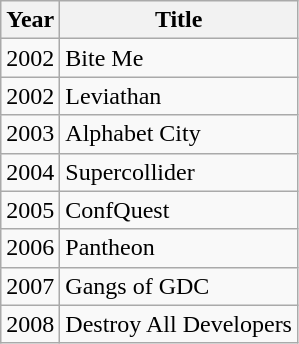<table class="wikitable">
<tr>
<th>Year</th>
<th>Title</th>
</tr>
<tr>
<td>2002</td>
<td>Bite Me</td>
</tr>
<tr>
<td>2002</td>
<td>Leviathan</td>
</tr>
<tr>
<td>2003</td>
<td>Alphabet City</td>
</tr>
<tr>
<td>2004</td>
<td>Supercollider</td>
</tr>
<tr>
<td>2005</td>
<td>ConfQuest</td>
</tr>
<tr>
<td>2006</td>
<td>Pantheon</td>
</tr>
<tr>
<td>2007</td>
<td>Gangs of GDC</td>
</tr>
<tr>
<td>2008</td>
<td>Destroy All Developers</td>
</tr>
</table>
